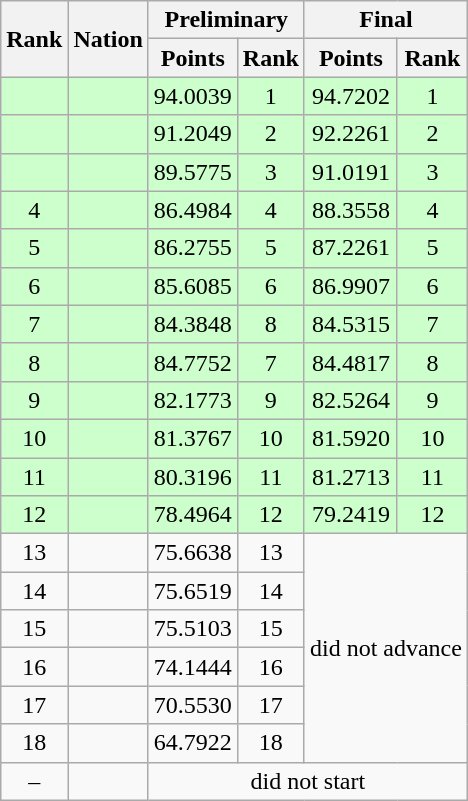<table class="wikitable sortable" style="text-align:center">
<tr>
<th rowspan=2>Rank</th>
<th rowspan=2>Nation</th>
<th colspan=2>Preliminary</th>
<th colspan=2>Final</th>
</tr>
<tr>
<th>Points</th>
<th>Rank</th>
<th>Points</th>
<th>Rank</th>
</tr>
<tr bgcolor=ccffcc>
<td></td>
<td align=left></td>
<td>94.0039</td>
<td>1</td>
<td>94.7202</td>
<td>1</td>
</tr>
<tr bgcolor=ccffcc>
<td></td>
<td align=left></td>
<td>91.2049</td>
<td>2</td>
<td>92.2261</td>
<td>2</td>
</tr>
<tr bgcolor=ccffcc>
<td></td>
<td align=left></td>
<td>89.5775</td>
<td>3</td>
<td>91.0191</td>
<td>3</td>
</tr>
<tr bgcolor=ccffcc>
<td>4</td>
<td align=left></td>
<td>86.4984</td>
<td>4</td>
<td>88.3558</td>
<td>4</td>
</tr>
<tr bgcolor=ccffcc>
<td>5</td>
<td align=left></td>
<td>86.2755</td>
<td>5</td>
<td>87.2261</td>
<td>5</td>
</tr>
<tr bgcolor=ccffcc>
<td>6</td>
<td align=left></td>
<td>85.6085</td>
<td>6</td>
<td>86.9907</td>
<td>6</td>
</tr>
<tr bgcolor=ccffcc>
<td>7</td>
<td align=left></td>
<td>84.3848</td>
<td>8</td>
<td>84.5315</td>
<td>7</td>
</tr>
<tr bgcolor=ccffcc>
<td>8</td>
<td align=left></td>
<td>84.7752</td>
<td>7</td>
<td>84.4817</td>
<td>8</td>
</tr>
<tr bgcolor=ccffcc>
<td>9</td>
<td align=left></td>
<td>82.1773</td>
<td>9</td>
<td>82.5264</td>
<td>9</td>
</tr>
<tr bgcolor=ccffcc>
<td>10</td>
<td align=left></td>
<td>81.3767</td>
<td>10</td>
<td>81.5920</td>
<td>10</td>
</tr>
<tr bgcolor=ccffcc>
<td>11</td>
<td align=left></td>
<td>80.3196</td>
<td>11</td>
<td>81.2713</td>
<td>11</td>
</tr>
<tr bgcolor=ccffcc>
<td>12</td>
<td align=left></td>
<td>78.4964</td>
<td>12</td>
<td>79.2419</td>
<td>12</td>
</tr>
<tr>
<td>13</td>
<td align=left></td>
<td>75.6638</td>
<td>13</td>
<td colspan=2 rowspan=6>did not advance</td>
</tr>
<tr>
<td>14</td>
<td align=left></td>
<td>75.6519</td>
<td>14</td>
</tr>
<tr>
<td>15</td>
<td align=left></td>
<td>75.5103</td>
<td>15</td>
</tr>
<tr>
<td>16</td>
<td align=left></td>
<td>74.1444</td>
<td>16</td>
</tr>
<tr>
<td>17</td>
<td align=left></td>
<td>70.5530</td>
<td>17</td>
</tr>
<tr>
<td>18</td>
<td align=left></td>
<td>64.7922</td>
<td>18</td>
</tr>
<tr>
<td>–</td>
<td align=left></td>
<td colspan=4>did not start</td>
</tr>
</table>
